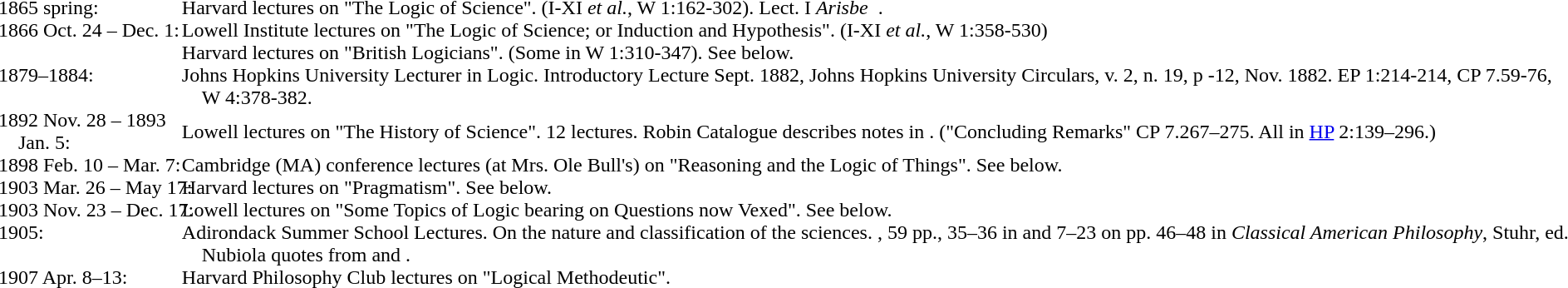<table style="PADDING-LEFT: 1em; TEXT-INDENT:-1em" cellspacing=0 cellpadding=0>
<tr>
<td valign=top>1865 spring:</td>
<td>Harvard lectures on "The Logic of Science". (I-XI <em>et al.</em>, W 1:162-302). Lect. I <em>Arisbe</em>  .</td>
</tr>
<tr>
<td valign=top>1866 Oct. 24 – Dec. 1:</td>
<td>Lowell Institute lectures on "The Logic of Science; or Induction and Hypothesis". (I-XI <em>et al.</em>, W 1:358-530)</td>
</tr>
<tr>
<td valign=top style="padding-right:1em"></td>
<td>Harvard lectures on "British Logicians". (Some in W 1:310-347). See below.</td>
</tr>
<tr>
<td valign=top>1879–1884:</td>
<td>Johns Hopkins University Lecturer in Logic. Introductory Lecture Sept. 1882, Johns Hopkins University Circulars, v. 2, n. 19, p -12, Nov. 1882. EP 1:214-214, CP 7.59-76, W 4:378-382.</td>
</tr>
<tr>
<td valign=top>1892 Nov. 28 – 1893 Jan. 5:</td>
<td>Lowell lectures on "The History of Science". 12 lectures. Robin Catalogue describes notes in  . ("Concluding Remarks" CP 7.267–275. All in <a href='#'>HP</a> 2:139–296.)</td>
</tr>
<tr>
<td valign=top>1898 Feb. 10 – Mar. 7:</td>
<td>Cambridge (MA) conference lectures (at Mrs. Ole Bull's) on "Reasoning and the Logic of Things". See below.</td>
</tr>
<tr>
<td valign=top>1903 Mar. 26 – May 17:</td>
<td>Harvard lectures on "Pragmatism". See below.</td>
</tr>
<tr>
<td valign=top>1903 Nov. 23 – Dec. 17:</td>
<td>Lowell lectures on "Some Topics of Logic bearing on Questions now Vexed". See below.</td>
</tr>
<tr>
<td valign=top>1905:</td>
<td>Adirondack Summer School Lectures. On the nature and classification of the sciences.  , 59 pp., 35–36 in  and 7–23 on pp. 46–48 in <em>Classical American Philosophy</em>, Stuhr, ed. Nubiola quotes from  and .</td>
</tr>
<tr>
<td valign=top>1907 Apr. 8–13:</td>
<td>Harvard Philosophy Club lectures on "Logical Methodeutic".</td>
</tr>
<tr>
<td colspan=2></td>
</tr>
</table>
